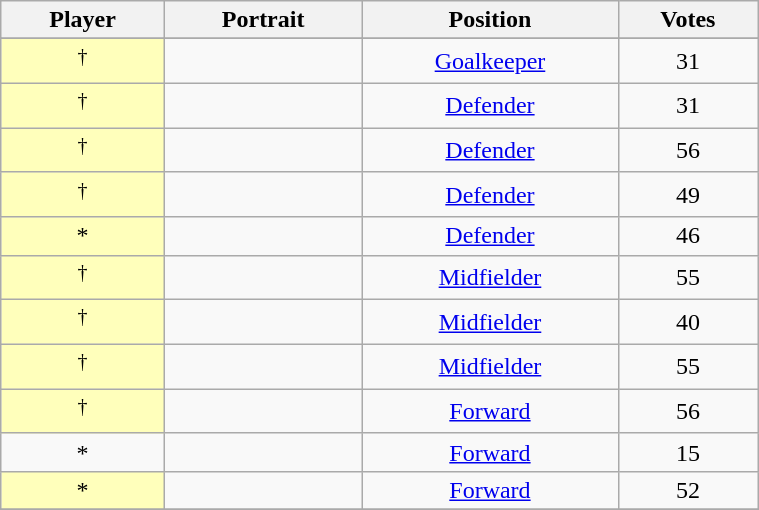<table class="wikitable sortable" style="width:40%; text-align:center">
<tr>
<th>Player</th>
<th>Portrait</th>
<th>Position</th>
<th>Votes</th>
</tr>
<tr>
</tr>
<tr>
<td style="background:#ffb;"><sup>†</sup></td>
<td></td>
<td><a href='#'>Goalkeeper</a></td>
<td>31</td>
</tr>
<tr>
<td style="background:#ffb;"><sup>†</sup></td>
<td></td>
<td><a href='#'>Defender</a></td>
<td>31</td>
</tr>
<tr>
<td style="background:#ffb;"><sup>†</sup></td>
<td></td>
<td><a href='#'>Defender</a></td>
<td>56</td>
</tr>
<tr>
<td style="background:#ffb;"><sup>†</sup></td>
<td></td>
<td><a href='#'>Defender</a></td>
<td>49</td>
</tr>
<tr>
<td style="background:#ffb;">*</td>
<td></td>
<td><a href='#'>Defender</a></td>
<td>46</td>
</tr>
<tr>
<td style="background:#ffb;"><sup>†</sup></td>
<td></td>
<td><a href='#'>Midfielder</a></td>
<td>55</td>
</tr>
<tr>
<td style="background:#ffb;"><sup>†</sup></td>
<td></td>
<td><a href='#'>Midfielder</a></td>
<td>40</td>
</tr>
<tr>
<td style="background:#ffb;"><sup>†</sup></td>
<td></td>
<td><a href='#'>Midfielder</a></td>
<td>55</td>
</tr>
<tr>
<td style="background:#ffb;"><sup>†</sup></td>
<td></td>
<td><a href='#'>Forward</a></td>
<td>56</td>
</tr>
<tr>
<td>*</td>
<td></td>
<td><a href='#'>Forward</a></td>
<td>15</td>
</tr>
<tr>
<td style="background:#ffb;">*</td>
<td></td>
<td><a href='#'>Forward</a></td>
<td>52</td>
</tr>
<tr>
</tr>
</table>
